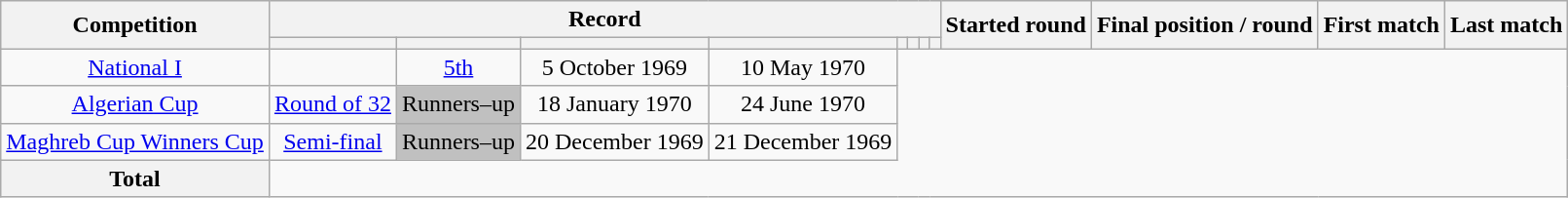<table class="wikitable" style="text-align: center">
<tr>
<th rowspan=2>Competition</th>
<th colspan=8>Record</th>
<th rowspan=2>Started round</th>
<th rowspan=2>Final position / round</th>
<th rowspan=2>First match</th>
<th rowspan=2>Last match</th>
</tr>
<tr>
<th></th>
<th></th>
<th></th>
<th></th>
<th></th>
<th></th>
<th></th>
<th></th>
</tr>
<tr>
<td><a href='#'>National I</a><br></td>
<td></td>
<td><a href='#'>5th</a></td>
<td>5 October 1969</td>
<td>10 May 1970</td>
</tr>
<tr>
<td><a href='#'>Algerian Cup</a><br></td>
<td><a href='#'>Round of 32</a></td>
<td style="background:silver;">Runners–up</td>
<td>18 January 1970</td>
<td>24 June 1970</td>
</tr>
<tr>
<td><a href='#'>Maghreb Cup Winners Cup</a><br></td>
<td><a href='#'>Semi-final</a></td>
<td style="background:silver;">Runners–up</td>
<td>20 December 1969</td>
<td>21 December 1969</td>
</tr>
<tr>
<th>Total<br></th>
</tr>
</table>
